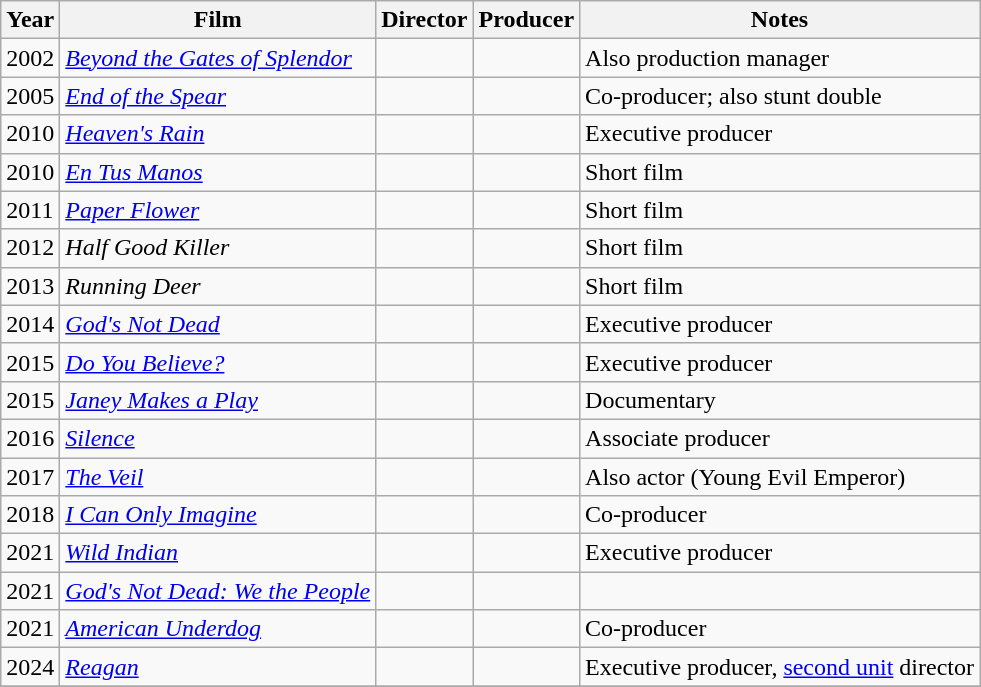<table class="wikitable">
<tr>
<th>Year</th>
<th>Film</th>
<th>Director</th>
<th>Producer</th>
<th>Notes</th>
</tr>
<tr>
<td>2002</td>
<td><em><a href='#'>Beyond the Gates of Splendor</a></em></td>
<td></td>
<td></td>
<td>Also production manager</td>
</tr>
<tr>
<td>2005</td>
<td><em><a href='#'>End of the Spear</a></em></td>
<td></td>
<td></td>
<td>Co-producer; also stunt double</td>
</tr>
<tr>
<td>2010</td>
<td><em><a href='#'>Heaven's Rain</a></em></td>
<td></td>
<td></td>
<td>Executive producer</td>
</tr>
<tr>
<td>2010</td>
<td><em><a href='#'>En Tus Manos</a></em></td>
<td></td>
<td></td>
<td>Short film</td>
</tr>
<tr>
<td>2011</td>
<td><em><a href='#'>Paper Flower</a></em></td>
<td></td>
<td></td>
<td>Short film</td>
</tr>
<tr>
<td>2012</td>
<td><em>Half Good Killer</em></td>
<td></td>
<td></td>
<td>Short film</td>
</tr>
<tr>
<td>2013</td>
<td><em>Running Deer</em></td>
<td></td>
<td></td>
<td>Short film</td>
</tr>
<tr>
<td>2014</td>
<td><em><a href='#'>God's Not Dead</a></em></td>
<td></td>
<td></td>
<td>Executive producer</td>
</tr>
<tr>
<td>2015</td>
<td><em><a href='#'>Do You Believe?</a></em></td>
<td></td>
<td></td>
<td>Executive producer</td>
</tr>
<tr>
<td>2015</td>
<td><em><a href='#'>Janey Makes a Play</a></em></td>
<td></td>
<td></td>
<td>Documentary</td>
</tr>
<tr>
<td>2016</td>
<td><em><a href='#'>Silence</a></em></td>
<td></td>
<td></td>
<td>Associate producer</td>
</tr>
<tr>
<td>2017</td>
<td><em><a href='#'>The Veil</a></em></td>
<td></td>
<td></td>
<td>Also actor (Young Evil Emperor)</td>
</tr>
<tr>
<td>2018</td>
<td><em><a href='#'>I Can Only Imagine</a></em></td>
<td></td>
<td></td>
<td>Co-producer</td>
</tr>
<tr>
<td>2021</td>
<td><em><a href='#'>Wild Indian</a></em></td>
<td></td>
<td></td>
<td>Executive producer</td>
</tr>
<tr>
<td>2021</td>
<td><em><a href='#'>God's Not Dead: We the People</a></em></td>
<td></td>
<td></td>
<td></td>
</tr>
<tr>
<td>2021</td>
<td><em><a href='#'>American Underdog</a></em></td>
<td></td>
<td></td>
<td>Co-producer</td>
</tr>
<tr>
<td>2024</td>
<td><em><a href='#'>Reagan</a></em></td>
<td></td>
<td></td>
<td>Executive producer, <a href='#'>second unit</a> director</td>
</tr>
<tr>
</tr>
</table>
